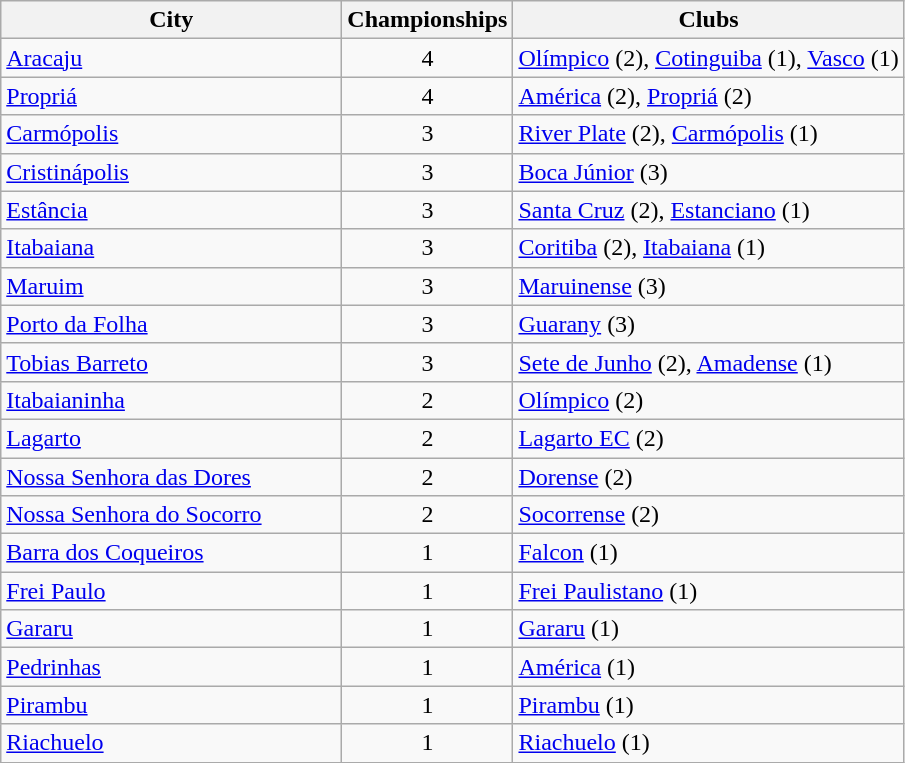<table class="wikitable">
<tr>
<th style="width:220px">City</th>
<th>Championships</th>
<th>Clubs</th>
</tr>
<tr>
<td> <a href='#'>Aracaju</a></td>
<td align="center">4</td>
<td><a href='#'>Olímpico</a> (2), <a href='#'>Cotinguiba</a> (1), <a href='#'>Vasco</a> (1)</td>
</tr>
<tr>
<td> <a href='#'>Propriá</a></td>
<td align="center">4</td>
<td><a href='#'>América</a> (2), <a href='#'>Propriá</a> (2)</td>
</tr>
<tr>
<td> <a href='#'>Carmópolis</a></td>
<td align="center">3</td>
<td><a href='#'>River Plate</a> (2), <a href='#'>Carmópolis</a> (1)</td>
</tr>
<tr>
<td> <a href='#'>Cristinápolis</a></td>
<td align="center">3</td>
<td><a href='#'>Boca Júnior</a> (3)</td>
</tr>
<tr>
<td> <a href='#'>Estância</a></td>
<td align="center">3</td>
<td><a href='#'>Santa Cruz</a> (2), <a href='#'>Estanciano</a> (1)</td>
</tr>
<tr>
<td> <a href='#'>Itabaiana</a></td>
<td align="center">3</td>
<td><a href='#'>Coritiba</a> (2), <a href='#'>Itabaiana</a> (1)</td>
</tr>
<tr>
<td> <a href='#'>Maruim</a></td>
<td align="center">3</td>
<td><a href='#'>Maruinense</a> (3)</td>
</tr>
<tr>
<td> <a href='#'>Porto da Folha</a></td>
<td align="center">3</td>
<td><a href='#'>Guarany</a> (3)</td>
</tr>
<tr>
<td> <a href='#'>Tobias Barreto</a></td>
<td align="center">3</td>
<td><a href='#'>Sete de Junho</a> (2), <a href='#'>Amadense</a> (1)</td>
</tr>
<tr>
<td> <a href='#'>Itabaianinha</a></td>
<td align="center">2</td>
<td><a href='#'>Olímpico</a> (2)</td>
</tr>
<tr>
<td> <a href='#'>Lagarto</a></td>
<td align="center">2</td>
<td><a href='#'>Lagarto EC</a> (2)</td>
</tr>
<tr>
<td> <a href='#'>Nossa Senhora das Dores</a></td>
<td align="center">2</td>
<td><a href='#'>Dorense</a> (2)</td>
</tr>
<tr>
<td> <a href='#'>Nossa Senhora do Socorro</a></td>
<td align="center">2</td>
<td><a href='#'>Socorrense</a> (2)</td>
</tr>
<tr>
<td> <a href='#'>Barra dos Coqueiros</a></td>
<td align="center">1</td>
<td><a href='#'>Falcon</a> (1)</td>
</tr>
<tr>
<td> <a href='#'>Frei Paulo</a></td>
<td align="center">1</td>
<td><a href='#'>Frei Paulistano</a> (1)</td>
</tr>
<tr>
<td> <a href='#'>Gararu</a></td>
<td align="center">1</td>
<td><a href='#'>Gararu</a> (1)</td>
</tr>
<tr>
<td> <a href='#'>Pedrinhas</a></td>
<td align="center">1</td>
<td><a href='#'>América</a> (1)</td>
</tr>
<tr>
<td> <a href='#'>Pirambu</a></td>
<td align="center">1</td>
<td><a href='#'>Pirambu</a> (1)</td>
</tr>
<tr>
<td> <a href='#'>Riachuelo</a></td>
<td align="center">1</td>
<td><a href='#'>Riachuelo</a> (1)</td>
</tr>
</table>
